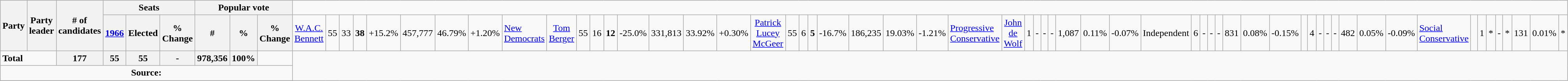<table class="wikitable">
<tr>
<th rowspan="2" colspan="2">Party</th>
<th rowspan="2">Party leader</th>
<th rowspan="2"># of<br>candidates</th>
<th colspan="3">Seats</th>
<th colspan="3">Popular vote</th>
</tr>
<tr>
<th><a href='#'>1966</a></th>
<th>Elected</th>
<th>% Change</th>
<th>#</th>
<th>%</th>
<th>% Change<br></th>
<td align="center"><a href='#'>W.A.C. Bennett</a></td>
<td align="right">55</td>
<td align="right">33</td>
<td align="right"><strong>38</strong></td>
<td align="right">+15.2%</td>
<td align="right">457,777</td>
<td align="right">46.79%</td>
<td align="right">+1.20%<br></td>
<td><a href='#'>New Democrats</a></td>
<td align="center"><a href='#'>Tom Berger</a></td>
<td align="right">55</td>
<td align="right">16</td>
<td align="right"><strong>12</strong></td>
<td align="right">-25.0%</td>
<td align="right">331,813</td>
<td align="right">33.92%</td>
<td align="right">+0.30%<br></td>
<td align="center"><a href='#'>Patrick Lucey McGeer</a></td>
<td align="right">55</td>
<td align="right">6</td>
<td align="right"><strong>5</strong></td>
<td align="right">-16.7%</td>
<td align="right">186,235</td>
<td align="right">19.03%</td>
<td align="right">-1.21%<br></td>
<td><a href='#'>Progressive Conservative</a></td>
<td align="center"><a href='#'>John de Wolf</a></td>
<td align="right">1</td>
<td align="right">-</td>
<td align="right">-</td>
<td align="right">-</td>
<td align="right">1,087</td>
<td align="right">0.11%</td>
<td align="right">-0.07%<br></td>
<td colspan="2">Independent</td>
<td align="right">6</td>
<td align="right">-</td>
<td align="right">-</td>
<td align="right">-</td>
<td align="right">831</td>
<td align="right">0.08%</td>
<td align="right">-0.15%<br></td>
<td align="center"> </td>
<td align="right">4</td>
<td align="right">-</td>
<td align="right">-</td>
<td align="right">-</td>
<td align="right">482</td>
<td align="right">0.05%</td>
<td align="right">-0.09%<br></td>
<td><a href='#'>Social Conservative</a></td>
<td align="center"> </td>
<td align="right">1</td>
<td align="right">*</td>
<td align="right">-</td>
<td align="right">*</td>
<td align="right">131</td>
<td align="right">0.01%</td>
<td align="right">*</td>
</tr>
<tr>
<td colspan="3"><strong>Total</strong></td>
<th align="right">177</th>
<th align="right">55</th>
<th align="right">55</th>
<th align="right">-</th>
<th align="right">978,356</th>
<th align="right">100%</th>
<td align="center"> </td>
</tr>
<tr>
<td align="center" colspan="10"><strong>Source:</strong></td>
</tr>
<tr>
</tr>
</table>
